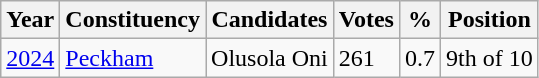<table class="wikitable">
<tr>
<th>Year</th>
<th>Constituency</th>
<th>Candidates</th>
<th>Votes</th>
<th>%</th>
<th>Position</th>
</tr>
<tr>
<td><a href='#'>2024</a></td>
<td><a href='#'>Peckham</a></td>
<td>Olusola Oni</td>
<td>261</td>
<td>0.7</td>
<td>9th of 10</td>
</tr>
</table>
